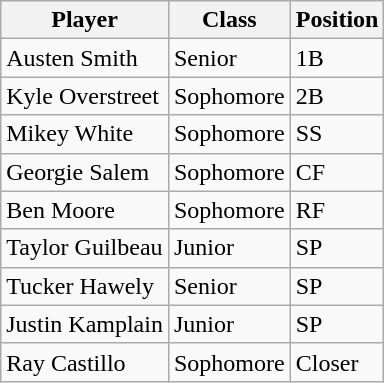<table class="wikitable" border="1">
<tr>
<th>Player</th>
<th>Class</th>
<th>Position</th>
</tr>
<tr>
<td>Austen Smith</td>
<td>Senior</td>
<td>1B</td>
</tr>
<tr>
<td>Kyle Overstreet</td>
<td>Sophomore</td>
<td>2B</td>
</tr>
<tr>
<td>Mikey White</td>
<td>Sophomore</td>
<td>SS</td>
</tr>
<tr>
<td>Georgie Salem</td>
<td>Sophomore</td>
<td>CF</td>
</tr>
<tr>
<td>Ben Moore</td>
<td>Sophomore</td>
<td>RF</td>
</tr>
<tr>
<td>Taylor Guilbeau</td>
<td>Junior</td>
<td>SP</td>
</tr>
<tr>
<td>Tucker Hawely</td>
<td>Senior</td>
<td>SP</td>
</tr>
<tr>
<td>Justin Kamplain</td>
<td>Junior</td>
<td>SP</td>
</tr>
<tr>
<td>Ray Castillo</td>
<td>Sophomore</td>
<td>Closer</td>
</tr>
</table>
